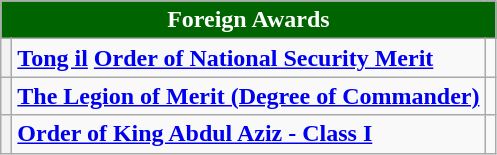<table class="wikitable">
<tr>
<th colspan="3" style="background:#006400; color:#FFFFFF; text-align:center"><strong>Foreign Awards</strong></th>
</tr>
<tr>
<th></th>
<td><a href='#'><strong>Tong il</strong></a> <strong><a href='#'>Order of National Security Merit</a></strong></td>
<td></td>
</tr>
<tr>
<th></th>
<td><a href='#'><strong>The Legion of Merit (Degree of Commander)</strong></a></td>
<td></td>
</tr>
<tr>
<th></th>
<td><strong><a href='#'>Order of King Abdul Aziz - Class I</a></strong></td>
<td></td>
</tr>
</table>
